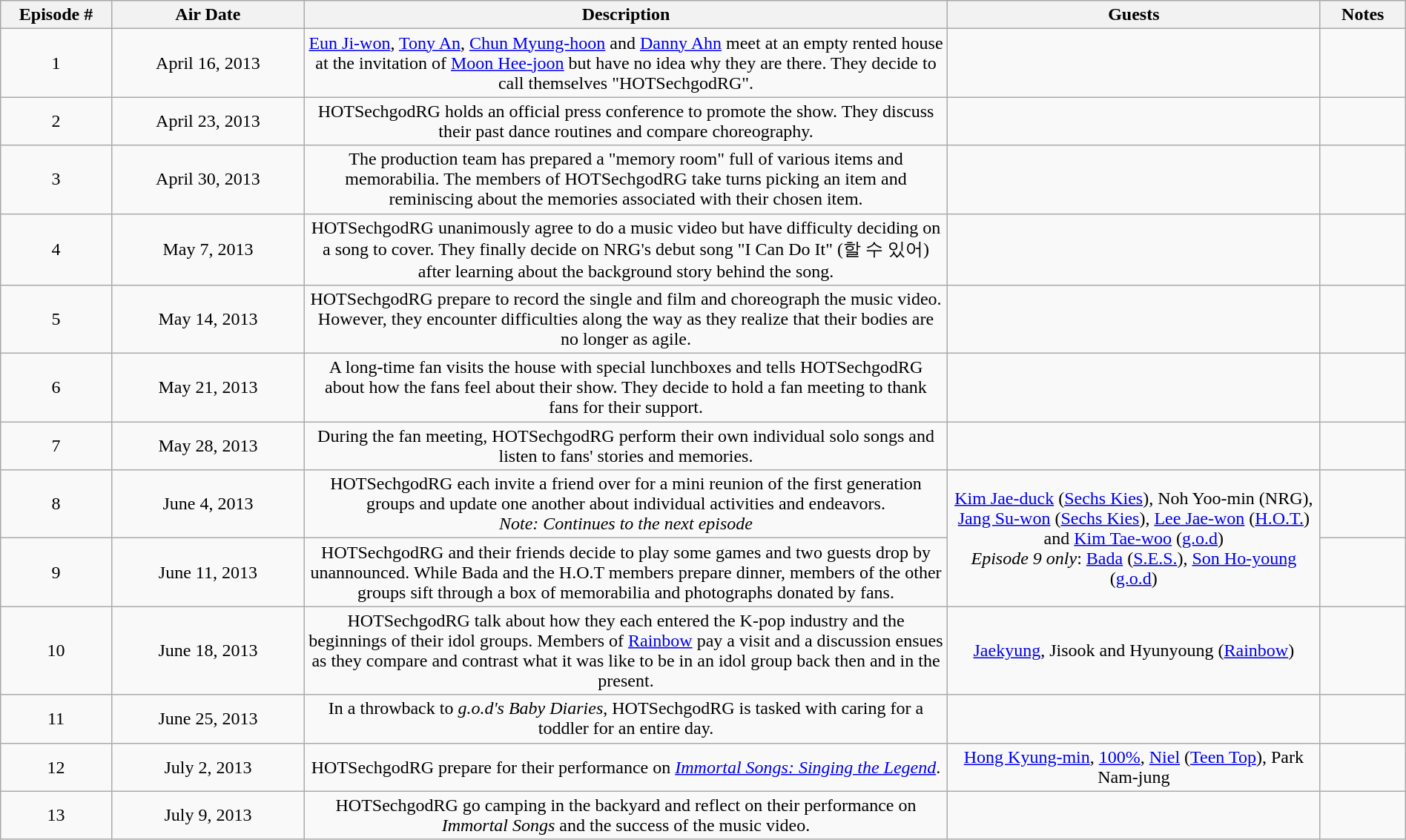<table class="wikitable" width=100% style="text-align:center" bgcolor="#CCCCCC">
<tr>
<th width="30">Episode #</th>
<th width="100">Air Date</th>
<th width="350">Description</th>
<th width="200">Guests</th>
<th width="40">Notes</th>
</tr>
<tr>
<td>1</td>
<td>April 16, 2013</td>
<td><a href='#'>Eun Ji-won</a>, <a href='#'>Tony An</a>, <a href='#'>Chun Myung-hoon</a> and <a href='#'>Danny Ahn</a> meet at an empty rented house at the invitation of <a href='#'>Moon Hee-joon</a> but have no idea why they are there. They decide to call themselves "HOTSechgodRG".</td>
<td></td>
<td></td>
</tr>
<tr>
<td>2</td>
<td>April 23, 2013</td>
<td>HOTSechgodRG holds an official press conference to promote the show. They discuss their past dance routines and compare choreography.</td>
<td></td>
<td></td>
</tr>
<tr>
<td>3</td>
<td>April 30, 2013</td>
<td>The production team has prepared a "memory room" full of various items and memorabilia. The members of HOTSechgodRG take turns picking an item and reminiscing about the memories associated with their chosen item.</td>
<td></td>
<td></td>
</tr>
<tr>
<td>4</td>
<td>May 7, 2013</td>
<td>HOTSechgodRG unanimously agree to do a music video but have difficulty deciding on a song to cover. They finally decide on NRG's debut song "I Can Do It" (할 수 있어) after learning about the background story behind the song.</td>
<td></td>
<td></td>
</tr>
<tr>
<td>5</td>
<td>May 14, 2013</td>
<td>HOTSechgodRG prepare to record the single and film and choreograph the music video. However, they encounter difficulties along the way as they realize that their bodies are no longer as agile.</td>
<td></td>
<td></td>
</tr>
<tr>
<td>6</td>
<td>May 21, 2013</td>
<td>A long-time fan visits the house with special lunchboxes and tells HOTSechgodRG about how the fans feel about their show. They decide to hold a fan meeting to thank fans for their support.</td>
<td></td>
<td></td>
</tr>
<tr>
<td>7</td>
<td>May 28, 2013</td>
<td>During the fan meeting, HOTSechgodRG perform their own individual solo songs and listen to fans' stories and memories.</td>
<td></td>
<td></td>
</tr>
<tr>
<td>8</td>
<td>June 4, 2013</td>
<td>HOTSechgodRG each invite a friend over for a mini reunion of the first generation groups and update one another about individual activities and endeavors.<br><em>Note: Continues to the next episode</em></td>
<td rowspan="2"><a href='#'>Kim Jae-duck</a> (<a href='#'>Sechs Kies</a>), Noh Yoo-min (NRG), <a href='#'>Jang Su-won</a> (<a href='#'>Sechs Kies</a>), <a href='#'>Lee Jae-won</a> (<a href='#'>H.O.T.</a>) and <a href='#'>Kim Tae-woo</a> (<a href='#'>g.o.d</a>)<br><em>Episode 9 only</em>: <a href='#'>Bada</a> (<a href='#'>S.E.S.</a>), <a href='#'>Son Ho-young</a> (<a href='#'>g.o.d</a>)</td>
<td></td>
</tr>
<tr>
<td>9</td>
<td>June 11, 2013</td>
<td>HOTSechgodRG and their friends decide to play some games and two guests drop by unannounced. While Bada and the H.O.T members prepare dinner, members of the other groups sift through a box of memorabilia and photographs donated by fans.</td>
<td></td>
</tr>
<tr>
<td>10</td>
<td>June 18, 2013</td>
<td>HOTSechgodRG talk about how they each entered the K-pop industry and the beginnings of their idol groups. Members of <a href='#'>Rainbow</a> pay a visit and a discussion ensues as they compare and contrast what it was like to be in an idol group back then and in the present.</td>
<td><a href='#'>Jaekyung</a>, Jisook and Hyunyoung (<a href='#'>Rainbow</a>)</td>
<td></td>
</tr>
<tr>
<td>11</td>
<td>June 25, 2013</td>
<td>In a throwback to <em>g.o.d's Baby Diaries</em>, HOTSechgodRG is tasked with caring for a toddler for an entire day.</td>
<td></td>
<td></td>
</tr>
<tr>
<td>12</td>
<td>July 2, 2013</td>
<td>HOTSechgodRG prepare for their performance on <em><a href='#'>Immortal Songs: Singing the Legend</a></em>.</td>
<td><a href='#'>Hong Kyung-min</a>, <a href='#'>100%</a>, <a href='#'>Niel</a> (<a href='#'>Teen Top</a>), Park Nam-jung</td>
<td></td>
</tr>
<tr>
<td>13</td>
<td>July 9, 2013</td>
<td>HOTSechgodRG go camping in the backyard and reflect on their performance on <em>Immortal Songs</em> and the success of the music video.</td>
<td></td>
<td></td>
</tr>
</table>
